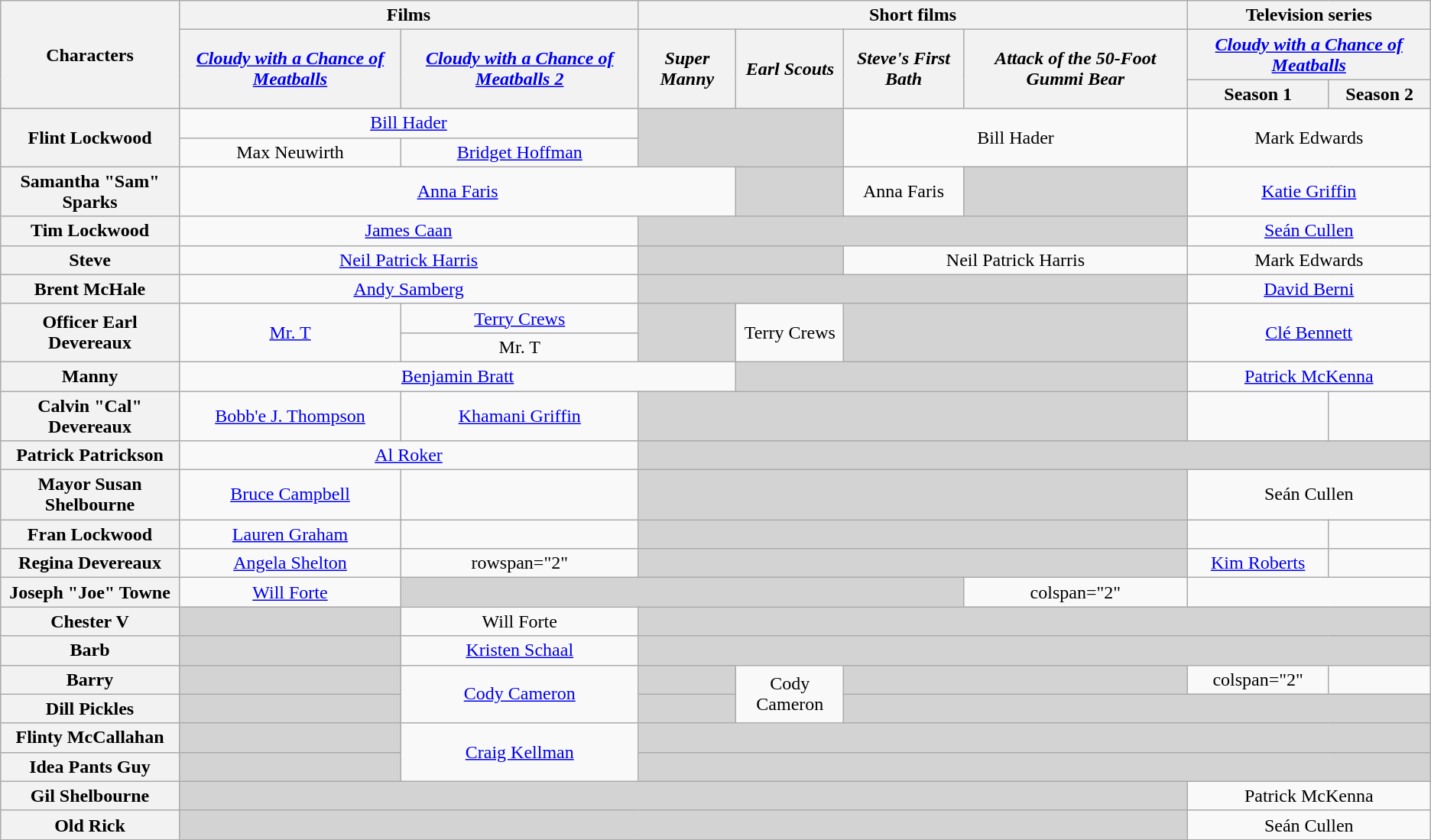<table class="wikitable" style="text-align:center">
<tr>
<th rowspan="3">Characters</th>
<th colspan="2">Films</th>
<th colspan="4">Short films</th>
<th colspan="2">Television series</th>
</tr>
<tr>
<th rowspan="2"><em><a href='#'>Cloudy with a Chance of Meatballs</a></em></th>
<th rowspan="2"><em><a href='#'>Cloudy with a Chance of Meatballs 2</a></em></th>
<th rowspan="2"><em>Super Manny</em></th>
<th rowspan="2"><em>Earl Scouts</em></th>
<th rowspan="2"><em>Steve's First Bath</em></th>
<th rowspan="2"><em>Attack of the 50-Foot Gummi Bear</em></th>
<th colspan="2"><em><a href='#'>Cloudy with a Chance of Meatballs</a></em></th>
</tr>
<tr>
<th>Season 1</th>
<th>Season 2</th>
</tr>
<tr>
<th rowspan="2">Flint Lockwood</th>
<td colspan="2"><a href='#'>Bill Hader</a></td>
<td rowspan="2" colspan="2" style=background-color:#D3D3D3></td>
<td rowspan="2" colspan="2">Bill Hader</td>
<td colspan="2" rowspan="2">Mark Edwards</td>
</tr>
<tr>
<td>Max Neuwirth</td>
<td><a href='#'>Bridget Hoffman</a></td>
</tr>
<tr>
<th>Samantha "Sam" Sparks</th>
<td colspan="3"><a href='#'>Anna Faris</a></td>
<td style=background-color:#D3D3D3></td>
<td>Anna Faris</td>
<td style=background-color:#D3D3D3></td>
<td colspan="2"><a href='#'>Katie Griffin</a></td>
</tr>
<tr>
<th>Tim Lockwood</th>
<td colspan="2"><a href='#'>James Caan</a></td>
<td colspan="4" style=background-color:#D3D3D3></td>
<td colspan="2"><a href='#'>Seán Cullen</a></td>
</tr>
<tr>
<th>Steve</th>
<td colspan="2"><a href='#'>Neil Patrick Harris</a></td>
<td colspan="2" style=background-color:#D3D3D3></td>
<td colspan="2">Neil Patrick Harris</td>
<td colspan="2">Mark Edwards</td>
</tr>
<tr>
<th>Brent McHale</th>
<td colspan="2"><a href='#'>Andy Samberg</a></td>
<td colspan="4" style=background-color:#D3D3D3></td>
<td colspan="2"><a href='#'>David Berni</a></td>
</tr>
<tr>
<th rowspan="2">Officer Earl Devereaux</th>
<td rowspan="2"><a href='#'>Mr. T</a></td>
<td><a href='#'>Terry Crews</a></td>
<td rowspan="2" style=background-color:#D3D3D3></td>
<td rowspan="2">Terry Crews</td>
<td rowspan="2" colspan="2" style=background-color:#D3D3D3></td>
<td rowspan="2" colspan="2"><a href='#'>Clé Bennett</a></td>
</tr>
<tr>
<td>Mr. T</td>
</tr>
<tr>
<th>Manny</th>
<td colspan="3"><a href='#'>Benjamin Bratt</a></td>
<td colspan="3" style=background-color:#D3D3D3></td>
<td colspan="2"><a href='#'>Patrick McKenna</a></td>
</tr>
<tr>
<th>Calvin "Cal" Devereaux</th>
<td><a href='#'>Bobb'e J. Thompson</a></td>
<td><a href='#'>Khamani Griffin</a></td>
<td colspan="4" style=background-color:#D3D3D3></td>
<td></td>
<td></td>
</tr>
<tr>
<th>Patrick Patrickson</th>
<td colspan="2"><a href='#'>Al Roker</a></td>
<td colspan="6" style=background-color:#D3D3D3></td>
</tr>
<tr>
<th>Mayor Susan Shelbourne</th>
<td><a href='#'>Bruce Campbell</a></td>
<td></td>
<td colspan="4" style=background-color:#D3D3D3></td>
<td colspan="2">Seán Cullen</td>
</tr>
<tr>
<th>Fran Lockwood</th>
<td><a href='#'>Lauren Graham</a></td>
<td></td>
<td colspan="4" style=background-color:#D3D3D3></td>
<td></td>
<td></td>
</tr>
<tr>
<th>Regina Devereaux</th>
<td><a href='#'>Angela Shelton</a></td>
<td>rowspan="2" </td>
<td colspan="4" style=background-color:#D3D3D3></td>
<td><a href='#'>Kim Roberts</a></td>
<td></td>
</tr>
<tr>
<th>Joseph "Joe" Towne</th>
<td><a href='#'>Will Forte</a></td>
<td colspan="4" style=background-color:#D3D3D3></td>
<td>colspan="2" </td>
</tr>
<tr>
<th>Chester V</th>
<td style=background-color:#D3D3D3></td>
<td>Will Forte</td>
<td colspan="6" style=background-color:#D3D3D3></td>
</tr>
<tr>
<th>Barb</th>
<td style=background-color:#D3D3D3></td>
<td><a href='#'>Kristen Schaal</a></td>
<td colspan="6" style=background-color:#D3D3D3></td>
</tr>
<tr>
<th>Barry</th>
<td style=background-color:#D3D3D3></td>
<td rowspan="2"><a href='#'>Cody Cameron</a></td>
<td style=background-color:#D3D3D3></td>
<td rowspan="2">Cody Cameron</td>
<td colspan="2" style=background-color:#D3D3D3></td>
<td>colspan="2" </td>
</tr>
<tr>
<th>Dill Pickles</th>
<td style=background-color:#D3D3D3></td>
<td style=background-color:#D3D3D3></td>
<td colspan="4" style=background-color:#D3D3D3></td>
</tr>
<tr>
<th>Flinty McCallahan</th>
<td style=background-color:#D3D3D3></td>
<td rowspan="2"><a href='#'>Craig Kellman</a></td>
<td colspan="6" style=background-color:#D3D3D3></td>
</tr>
<tr>
<th>Idea Pants Guy</th>
<td style=background-color:#D3D3D3></td>
<td colspan="6" style=background-color:#D3D3D3></td>
</tr>
<tr>
<th>Gil Shelbourne</th>
<td colspan="6" style=background-color:#D3D3D3></td>
<td colspan="2">Patrick McKenna</td>
</tr>
<tr>
<th>Old Rick</th>
<td colspan="6" style=background-color:#D3D3D3></td>
<td colspan="2">Seán Cullen</td>
</tr>
</table>
